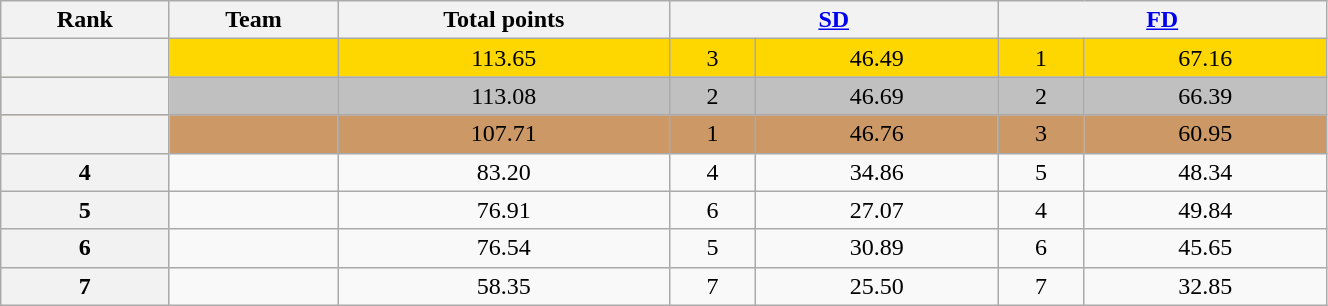<table class="wikitable sortable" style="text-align:left;" width="70%">
<tr>
<th scope="col">Rank</th>
<th scope="col">Team</th>
<th scope="col">Total points</th>
<th colspan="2" width="80px"><a href='#'>SD</a></th>
<th colspan="2" width="80px"><a href='#'>FD</a></th>
</tr>
<tr bgcolor="gold">
<th scope="row"></th>
<td></td>
<td style="text-align: center;">113.65</td>
<td style="text-align: center;">3</td>
<td style="text-align: center;">46.49</td>
<td style="text-align: center;">1</td>
<td style="text-align: center;">67.16</td>
</tr>
<tr bgcolor="silver">
<th scope="row"></th>
<td></td>
<td style="text-align: center;">113.08</td>
<td style="text-align: center;">2</td>
<td style="text-align: center;">46.69</td>
<td style="text-align: center;">2</td>
<td style="text-align: center;">66.39</td>
</tr>
<tr bgcolor="cc9966">
<th scope="row"></th>
<td></td>
<td style="text-align: center;">107.71</td>
<td style="text-align: center;">1</td>
<td style="text-align: center;">46.76</td>
<td style="text-align: center;">3</td>
<td style="text-align: center;">60.95</td>
</tr>
<tr>
<th scope="row">4</th>
<td></td>
<td style="text-align: center;">83.20</td>
<td style="text-align: center;">4</td>
<td style="text-align: center;">34.86</td>
<td style="text-align: center;">5</td>
<td style="text-align: center;">48.34</td>
</tr>
<tr>
<th scope="row">5</th>
<td></td>
<td style="text-align: center;">76.91</td>
<td style="text-align: center;">6</td>
<td style="text-align: center;">27.07</td>
<td style="text-align: center;">4</td>
<td style="text-align: center;">49.84</td>
</tr>
<tr>
<th scope="row">6</th>
<td></td>
<td style="text-align: center;">76.54</td>
<td style="text-align: center;">5</td>
<td style="text-align: center;">30.89</td>
<td style="text-align: center;">6</td>
<td style="text-align: center;">45.65</td>
</tr>
<tr>
<th scope="row">7</th>
<td></td>
<td style="text-align: center;">58.35</td>
<td style="text-align: center;">7</td>
<td style="text-align: center;">25.50</td>
<td style="text-align: center;">7</td>
<td style="text-align: center;">32.85</td>
</tr>
</table>
